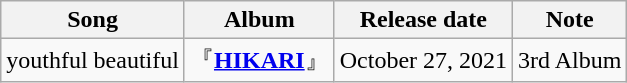<table class="wikitable">
<tr>
<th>Song</th>
<th>Album</th>
<th>Release date</th>
<th>Note</th>
</tr>
<tr>
<td>youthful beautiful</td>
<td>『<strong><a href='#'>HIKARI</a></strong>』</td>
<td>October 27, 2021</td>
<td>3rd Album</td>
</tr>
</table>
